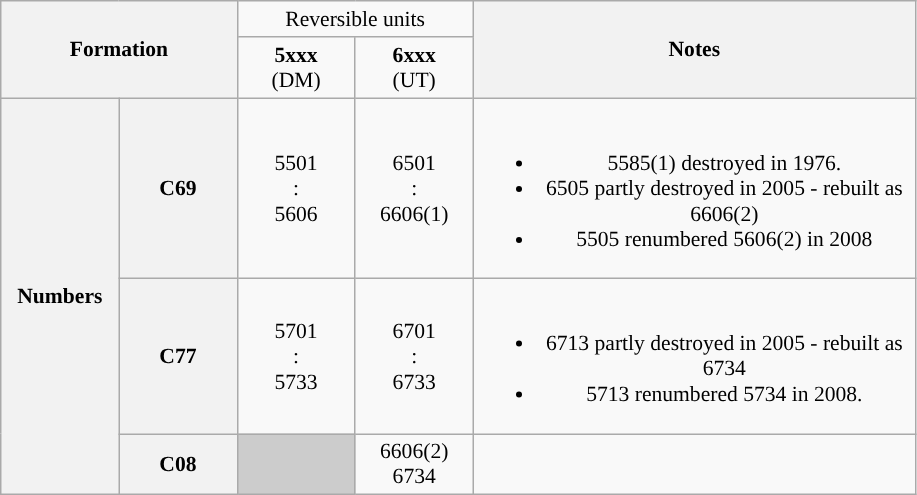<table class="wikitable" style="text-align:center; font-size:90%;">
<tr style="border-top:solid 4px #">
<th colspan="2" rowspan="2">Formation</th>
<td colspan="2">Reversible units</td>
<th style="width:20em" rowspan="2">Notes</th>
</tr>
<tr>
<td style="width:5em"><strong>5xxx</strong><br>(DM)</td>
<td style="width:5em"><strong>6xxx</strong><br>(UT)</td>
</tr>
<tr style="border-top:solid 4px #">
<th style="width:5em" rowspan="3">Numbers</th>
<th style="width:5em">C69</th>
<td>5501<br>:<br>5606</td>
<td>6501<br>:<br>6606(1)</td>
<td><br><ul><li>5585(1) destroyed in 1976.</li><li>6505 partly destroyed in 2005 - rebuilt as 6606(2)</li><li>5505 renumbered 5606(2) in 2008</li></ul></td>
</tr>
<tr>
<th>C77</th>
<td>5701<br>:<br>5733</td>
<td>6701<br>:<br>6733</td>
<td><br><ul><li>6713 partly destroyed in 2005 - rebuilt as 6734</li><li>5713 renumbered 5734 in 2008.</li></ul></td>
</tr>
<tr>
<th>C08</th>
<td style="background-color:#ccc;"></td>
<td>6606(2)<br>6734</td>
<td></td>
</tr>
</table>
